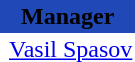<table class="toccolours" border="0" cellpadding="2" cellspacing="0" align="left" style="margin:0.5em;">
<tr>
<th colspan="2" align="center" bgcolor="#2049B7"><span>Manager</span></th>
</tr>
<tr>
<td></td>
<td> <a href='#'>Vasil Spasov</a></td>
</tr>
</table>
